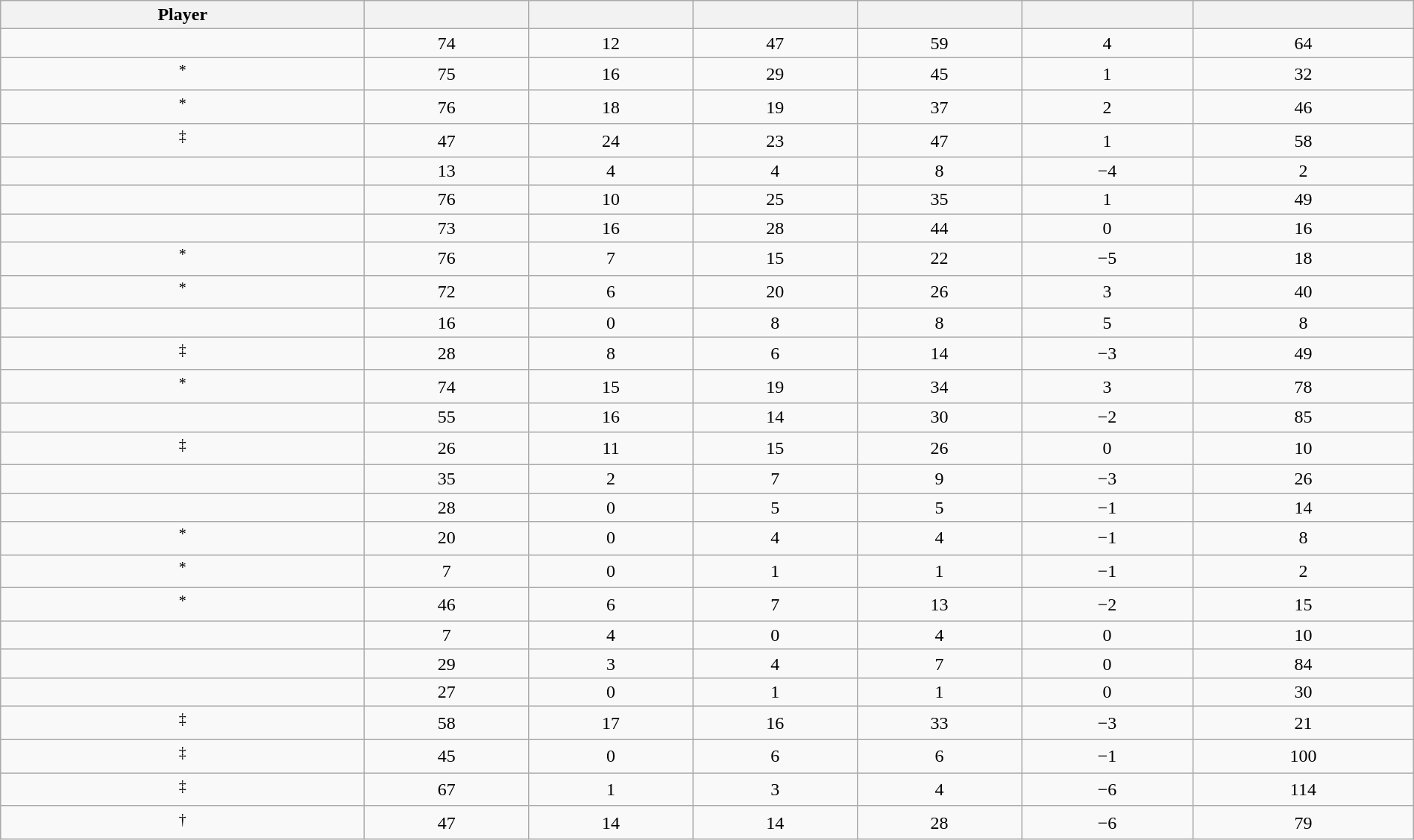<table class="wikitable sortable" style="width:100%;">
<tr align=center>
<th>Player</th>
<th></th>
<th></th>
<th></th>
<th></th>
<th data-sort-type="number"></th>
<th></th>
</tr>
<tr align=center>
<td></td>
<td>74</td>
<td>12</td>
<td>47</td>
<td>59</td>
<td>4</td>
<td>64</td>
</tr>
<tr align=center>
<td><sup>*</sup></td>
<td>75</td>
<td>16</td>
<td>29</td>
<td>45</td>
<td>1</td>
<td>32</td>
</tr>
<tr align=center>
<td><sup>*</sup></td>
<td>76</td>
<td>18</td>
<td>19</td>
<td>37</td>
<td>2</td>
<td>46</td>
</tr>
<tr align=center>
<td><sup>‡</sup></td>
<td>47</td>
<td>24</td>
<td>23</td>
<td>47</td>
<td>1</td>
<td>58</td>
</tr>
<tr align=center>
<td></td>
<td>13</td>
<td>4</td>
<td>4</td>
<td>8</td>
<td>−4</td>
<td>2</td>
</tr>
<tr align=center>
<td></td>
<td>76</td>
<td>10</td>
<td>25</td>
<td>35</td>
<td>1</td>
<td>49</td>
</tr>
<tr align=center>
<td></td>
<td>73</td>
<td>16</td>
<td>28</td>
<td>44</td>
<td>0</td>
<td>16</td>
</tr>
<tr align=center>
<td><sup>*</sup></td>
<td>76</td>
<td>7</td>
<td>15</td>
<td>22</td>
<td>−5</td>
<td>18</td>
</tr>
<tr align=center>
<td><sup>*</sup></td>
<td>72</td>
<td>6</td>
<td>20</td>
<td>26</td>
<td>3</td>
<td>40</td>
</tr>
<tr align=center>
<td></td>
<td>16</td>
<td>0</td>
<td>8</td>
<td>8</td>
<td>5</td>
<td>8</td>
</tr>
<tr align=center>
<td><sup>‡</sup></td>
<td>28</td>
<td>8</td>
<td>6</td>
<td>14</td>
<td>−3</td>
<td>49</td>
</tr>
<tr align=center>
<td><sup>*</sup></td>
<td>74</td>
<td>15</td>
<td>19</td>
<td>34</td>
<td>3</td>
<td>78</td>
</tr>
<tr align=center>
<td></td>
<td>55</td>
<td>16</td>
<td>14</td>
<td>30</td>
<td>−2</td>
<td>85</td>
</tr>
<tr align=center>
<td><sup>‡</sup></td>
<td>26</td>
<td>11</td>
<td>15</td>
<td>26</td>
<td>0</td>
<td>10</td>
</tr>
<tr align=center>
<td></td>
<td>35</td>
<td>2</td>
<td>7</td>
<td>9</td>
<td>−3</td>
<td>26</td>
</tr>
<tr align=center>
<td></td>
<td>28</td>
<td>0</td>
<td>5</td>
<td>5</td>
<td>−1</td>
<td>14</td>
</tr>
<tr align=center>
<td><sup>*</sup></td>
<td>20</td>
<td>0</td>
<td>4</td>
<td>4</td>
<td>−1</td>
<td>8</td>
</tr>
<tr align=center>
<td><sup>*</sup></td>
<td>7</td>
<td>0</td>
<td>1</td>
<td>1</td>
<td>−1</td>
<td>2</td>
</tr>
<tr align=center>
<td><sup>*</sup></td>
<td>46</td>
<td>6</td>
<td>7</td>
<td>13</td>
<td>−2</td>
<td>15</td>
</tr>
<tr align=center>
<td></td>
<td>7</td>
<td>4</td>
<td>0</td>
<td>4</td>
<td>0</td>
<td>10</td>
</tr>
<tr align=center>
<td></td>
<td>29</td>
<td>3</td>
<td>4</td>
<td>7</td>
<td>0</td>
<td>84</td>
</tr>
<tr align=center>
<td></td>
<td>27</td>
<td>0</td>
<td>1</td>
<td>1</td>
<td>0</td>
<td>30</td>
</tr>
<tr align=center>
<td><sup>‡</sup></td>
<td>58</td>
<td>17</td>
<td>16</td>
<td>33</td>
<td>−3</td>
<td>21</td>
</tr>
<tr align=center>
<td><sup>‡</sup></td>
<td>45</td>
<td>0</td>
<td>6</td>
<td>6</td>
<td>−1</td>
<td>100</td>
</tr>
<tr align=center>
<td><sup>‡</sup></td>
<td>67</td>
<td>1</td>
<td>3</td>
<td>4</td>
<td>−6</td>
<td>114</td>
</tr>
<tr align=center>
<td><sup>†</sup></td>
<td>47</td>
<td>14</td>
<td>14</td>
<td>28</td>
<td>−6</td>
<td>79</td>
</tr>
</table>
